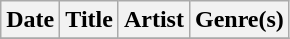<table class="wikitable" style="text-align: left;">
<tr>
<th>Date</th>
<th>Title</th>
<th>Artist</th>
<th>Genre(s)</th>
</tr>
<tr>
</tr>
</table>
